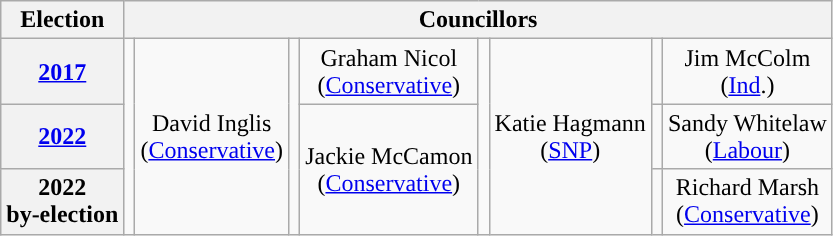<table class="wikitable" style="text-align:center">
<tr>
<th>Election</th>
<th colspan=8>Councillors</th>
</tr>
<tr>
<th><a href='#'>2017</a></th>
<td rowspan=3; style="background-color: "></td>
<td rowspan=3>David Inglis<br>(<a href='#'>Conservative</a>)</td>
<td rowspan=3; style="background-color: "></td>
<td>Graham Nicol<br>(<a href='#'>Conservative</a>)</td>
<td rowspan=3; style="background-color: "></td>
<td rowspan=3>Katie Hagmann<br>(<a href='#'>SNP</a>)</td>
<td style="background-color: "></td>
<td>Jim McColm<br>(<a href='#'>Ind</a>.)</td>
</tr>
<tr>
<th><a href='#'>2022</a></th>
<td rowspan=2>Jackie McCamon<br>(<a href='#'>Conservative</a>)</td>
<td style="background-color: "></td>
<td>Sandy Whitelaw<br>(<a href='#'>Labour</a>)</td>
</tr>
<tr>
<th>2022<br>by-election</th>
<td style="background-color: "></td>
<td>Richard Marsh<br>(<a href='#'>Conservative</a>)</td>
</tr>
</table>
